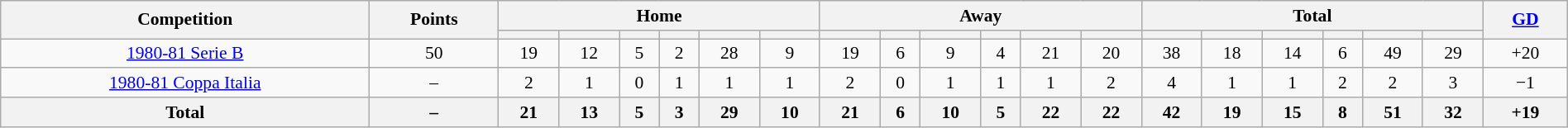<table class="wikitable" style="font-size:90%;width:100%;margin:auto;clear:both;text-align:center;">
<tr>
<th rowspan="2">Competition</th>
<th rowspan="2">Points</th>
<th colspan="6">Home</th>
<th colspan="6">Away</th>
<th colspan="6">Total</th>
<th rowspan="2"><a href='#'>GD</a></th>
</tr>
<tr>
<th></th>
<th></th>
<th></th>
<th></th>
<th></th>
<th></th>
<th></th>
<th></th>
<th></th>
<th></th>
<th></th>
<th></th>
<th></th>
<th></th>
<th></th>
<th></th>
<th></th>
<th></th>
</tr>
<tr>
<td><a href='#'>1980-81 Serie B</a></td>
<td>50</td>
<td>19</td>
<td>12</td>
<td>5</td>
<td>2</td>
<td>28</td>
<td>9</td>
<td>19</td>
<td>6</td>
<td>9</td>
<td>4</td>
<td>21</td>
<td>20</td>
<td>38</td>
<td>18</td>
<td>14</td>
<td>6</td>
<td>49</td>
<td>29</td>
<td>+20</td>
</tr>
<tr>
<td> <a href='#'>1980-81 Coppa Italia</a></td>
<td>–</td>
<td>2</td>
<td>1</td>
<td>0</td>
<td>1</td>
<td>1</td>
<td>1</td>
<td>2</td>
<td>0</td>
<td>1</td>
<td>1</td>
<td>1</td>
<td>2</td>
<td>4</td>
<td>1</td>
<td>1</td>
<td>2</td>
<td>2</td>
<td>3</td>
<td>−1</td>
</tr>
<tr>
<th>Total</th>
<th>–</th>
<th>21</th>
<th>13</th>
<th>5</th>
<th>3</th>
<th>29</th>
<th>10</th>
<th>21</th>
<th>6</th>
<th>10</th>
<th>5</th>
<th>22</th>
<th>22</th>
<th>42</th>
<th>19</th>
<th>15</th>
<th>8</th>
<th>51</th>
<th>32</th>
<th>+19</th>
</tr>
</table>
